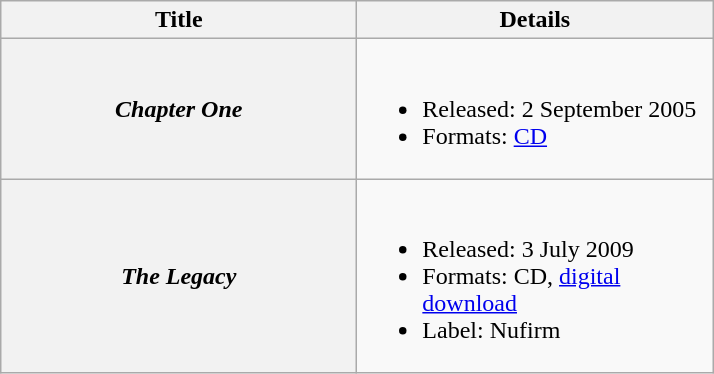<table class="wikitable plainrowheaders">
<tr>
<th align="center" width="230">Title</th>
<th align="center" width="230">Details</th>
</tr>
<tr>
<th scope="row"><em>Chapter One</em></th>
<td><br><ul><li>Released: 2 September 2005</li><li>Formats: <a href='#'>CD</a></li></ul></td>
</tr>
<tr>
<th scope="row"><em>The Legacy</em></th>
<td><br><ul><li>Released: 3 July 2009</li><li>Formats: CD, <a href='#'>digital download</a></li><li>Label: Nufirm</li></ul></td>
</tr>
</table>
